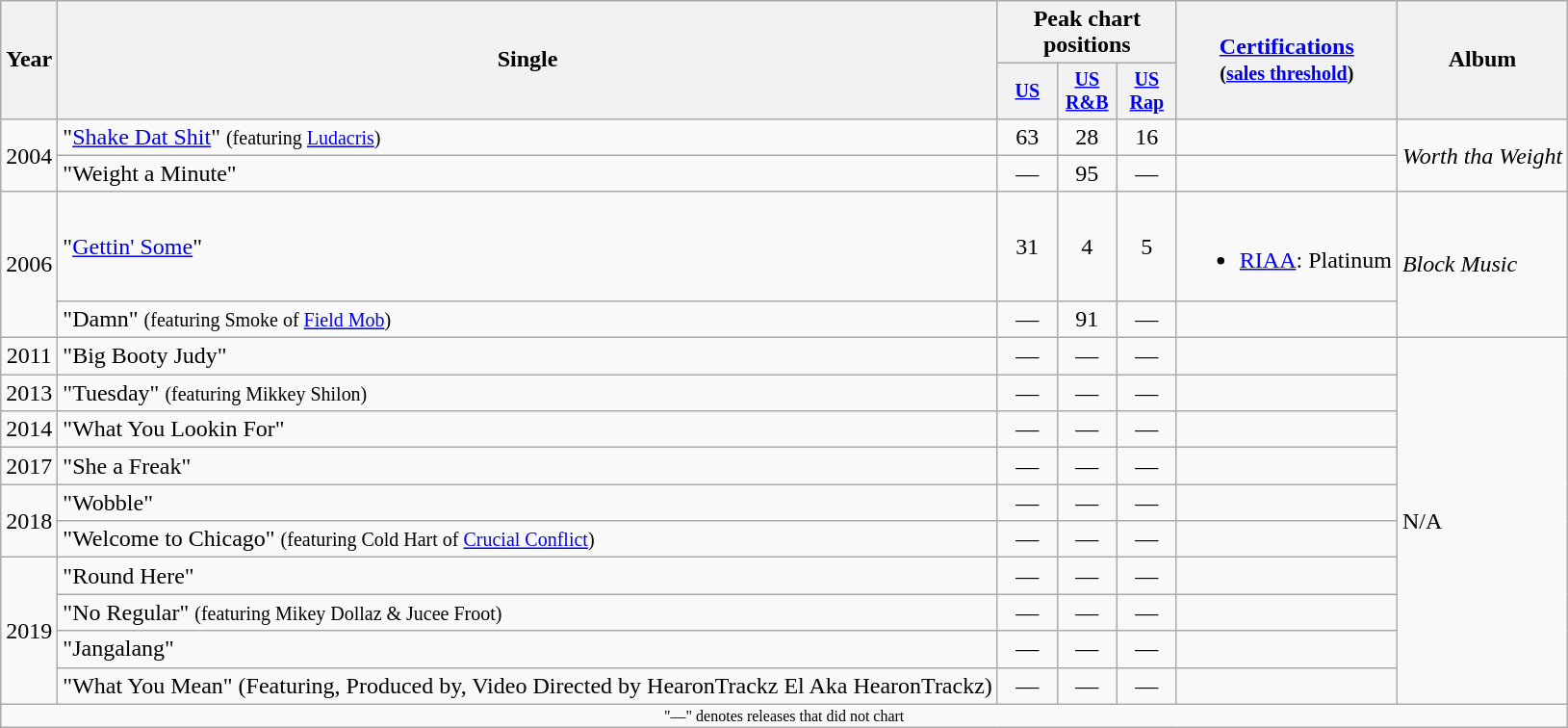<table class="wikitable" style="text-align:center;">
<tr>
<th rowspan="2">Year</th>
<th rowspan="2">Single</th>
<th colspan="3">Peak chart<br>positions</th>
<th rowspan="2"><a href='#'>Certifications</a><br><small>(<a href='#'>sales threshold</a>)</small></th>
<th rowspan="2">Album</th>
</tr>
<tr style="font-size:smaller;">
<th style="width:35px;"><a href='#'>US</a></th>
<th style="width:35px;"><a href='#'>US R&B</a></th>
<th style="width:35px;"><a href='#'>US Rap</a></th>
</tr>
<tr>
<td rowspan="2">2004</td>
<td style="text-align:left;">"<a href='#'>Shake Dat Shit</a>" <small>(featuring <a href='#'>Ludacris</a>)</small></td>
<td>63</td>
<td>28</td>
<td>16</td>
<td></td>
<td style="text-align:left;" rowspan="2"><em>Worth tha Weight</em></td>
</tr>
<tr>
<td style="text-align:left;">"Weight a Minute"</td>
<td>—</td>
<td>95</td>
<td>—</td>
<td></td>
</tr>
<tr>
<td rowspan="2">2006</td>
<td style="text-align:left;">"<a href='#'>Gettin' Some</a>"</td>
<td>31</td>
<td>4</td>
<td>5</td>
<td style="text-align:left;"><br><ul><li><a href='#'>RIAA</a>: Platinum</li></ul></td>
<td style="text-align:left;" rowspan="2"><em>Block Music</em></td>
</tr>
<tr>
<td style="text-align:left;">"Damn" <small>(featuring Smoke of <a href='#'>Field Mob</a>)</small></td>
<td>—</td>
<td>91</td>
<td>—</td>
<td></td>
</tr>
<tr>
<td>2011</td>
<td style="text-align:left;">"Big Booty Judy"</td>
<td>—</td>
<td>—</td>
<td>—</td>
<td style="text-align:left;"></td>
<td rowspan="10" style="text-align:left;">N/A</td>
</tr>
<tr>
<td>2013</td>
<td style="text-align:left;">"Tuesday" <small>(featuring Mikkey Shilon)</small></td>
<td>—</td>
<td>—</td>
<td>—</td>
<td></td>
</tr>
<tr>
<td>2014</td>
<td style="text-align:left;">"What You Lookin For"</td>
<td>—</td>
<td>—</td>
<td>—</td>
<td></td>
</tr>
<tr>
<td>2017</td>
<td style="text-align:left;">"She a Freak"</td>
<td>—</td>
<td>—</td>
<td>—</td>
<td style="text-align:left;"></td>
</tr>
<tr>
<td rowspan="2">2018</td>
<td style="text-align:left;">"Wobble"</td>
<td>—</td>
<td>—</td>
<td>—</td>
<td style="text-align:left;"></td>
</tr>
<tr>
<td style="text-align:left;">"Welcome to Chicago" <small>(featuring Cold Hart of <a href='#'>Crucial Conflict</a>)</small></td>
<td>—</td>
<td>—</td>
<td>—</td>
<td></td>
</tr>
<tr>
<td rowspan="4">2019</td>
<td style="text-align:left;">"Round Here"</td>
<td>—</td>
<td>—</td>
<td>—</td>
<td></td>
</tr>
<tr>
<td style="text-align:left;">"No Regular" <small>(featuring Mikey Dollaz & Jucee Froot)</small></td>
<td>—</td>
<td>—</td>
<td>—</td>
<td></td>
</tr>
<tr>
<td style="text-align:left;">"Jangalang"</td>
<td>—</td>
<td>—</td>
<td>—</td>
<td></td>
</tr>
<tr rowspan="2" | 2020>
<td style="text-align:left;">"What You Mean" (Featuring, Produced by, Video Directed by HearonTrackz El Aka HearonTrackz)</td>
<td>—</td>
<td>—</td>
<td>—</td>
<td></td>
</tr>
<tr>
<td colspan="7" style="font-size:8pt">"—" denotes releases that did not chart</td>
</tr>
</table>
